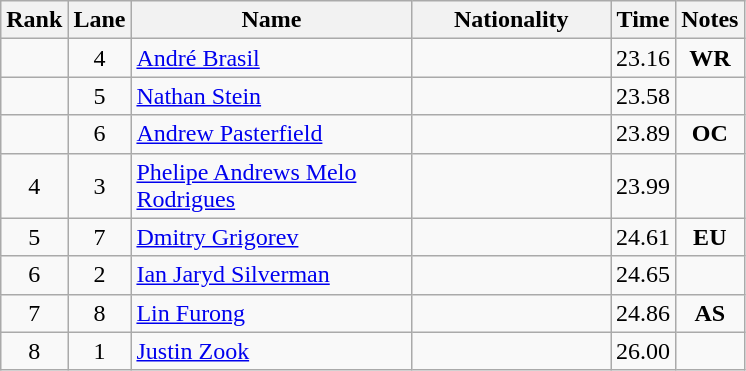<table class="wikitable sortable" style="text-align:center">
<tr>
<th>Rank</th>
<th>Lane</th>
<th style="width:180px">Name</th>
<th style="width:125px">Nationality</th>
<th>Time</th>
<th>Notes</th>
</tr>
<tr>
<td></td>
<td>4</td>
<td style="text-align:left;"><a href='#'>André Brasil</a></td>
<td style="text-align:left;"></td>
<td>23.16</td>
<td><strong>WR</strong></td>
</tr>
<tr>
<td></td>
<td>5</td>
<td style="text-align:left;"><a href='#'>Nathan Stein</a></td>
<td style="text-align:left;"></td>
<td>23.58</td>
<td></td>
</tr>
<tr>
<td></td>
<td>6</td>
<td style="text-align:left;"><a href='#'>Andrew Pasterfield</a></td>
<td style="text-align:left;"></td>
<td>23.89</td>
<td><strong>OC</strong></td>
</tr>
<tr>
<td>4</td>
<td>3</td>
<td style="text-align:left;"><a href='#'>Phelipe Andrews Melo Rodrigues</a></td>
<td style="text-align:left;"></td>
<td>23.99</td>
<td></td>
</tr>
<tr>
<td>5</td>
<td>7</td>
<td style="text-align:left;"><a href='#'>Dmitry Grigorev</a></td>
<td style="text-align:left;"></td>
<td>24.61</td>
<td><strong>EU</strong></td>
</tr>
<tr>
<td>6</td>
<td>2</td>
<td style="text-align:left;"><a href='#'>Ian Jaryd Silverman</a></td>
<td style="text-align:left;"></td>
<td>24.65</td>
<td></td>
</tr>
<tr>
<td>7</td>
<td>8</td>
<td style="text-align:left;"><a href='#'>Lin Furong</a></td>
<td style="text-align:left;"></td>
<td>24.86</td>
<td><strong>AS</strong></td>
</tr>
<tr>
<td>8</td>
<td>1</td>
<td style="text-align:left;"><a href='#'>Justin Zook</a></td>
<td style="text-align:left;"></td>
<td>26.00</td>
<td></td>
</tr>
</table>
